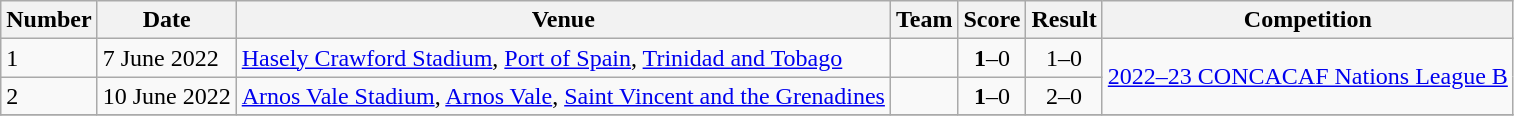<table class="wikitable">
<tr>
<th>Number</th>
<th>Date</th>
<th>Venue</th>
<th>Team</th>
<th>Score</th>
<th>Result</th>
<th>Competition</th>
</tr>
<tr>
<td>1</td>
<td>7 June 2022</td>
<td><a href='#'>Hasely Crawford Stadium</a>, <a href='#'>Port of Spain</a>, <a href='#'>Trinidad and Tobago</a></td>
<td></td>
<td align=center><strong>1</strong>–0</td>
<td align=center>1–0</td>
<td rowspan=2><a href='#'>2022–23 CONCACAF Nations League B</a></td>
</tr>
<tr>
<td>2</td>
<td>10 June 2022</td>
<td><a href='#'>Arnos Vale Stadium</a>, <a href='#'>Arnos Vale</a>, <a href='#'>Saint Vincent and the Grenadines</a></td>
<td></td>
<td align=center><strong>1</strong>–0</td>
<td align=center>2–0</td>
</tr>
<tr>
</tr>
</table>
